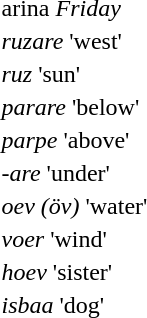<table>
<tr>
<td>arina <em>Friday</em></td>
</tr>
<tr>
<td><em>ruzare</em> 'west'</td>
</tr>
<tr>
<td><em>ruz</em> 'sun'</td>
</tr>
<tr>
<td><em>parare</em> 'below'</td>
</tr>
<tr>
<td><em>parpe</em> 'above'</td>
</tr>
<tr>
<td><em>-are</em> 'under'</td>
</tr>
<tr>
<td><em>oev (öv)</em> 'water'</td>
</tr>
<tr>
<td><em>voer</em> 'wind'</td>
</tr>
<tr>
<td><em>hoev</em> 'sister'</td>
</tr>
<tr>
<td><em>isbaa</em> 'dog'</td>
</tr>
</table>
